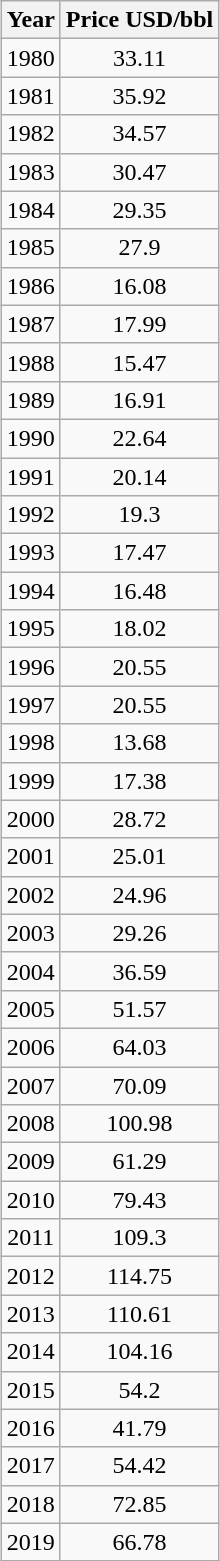<table class="wikitable sortable" style="margin-left: auto; margin-right: auto; text-align: center; border: none;">
<tr>
<th scope="col1">Year</th>
<th scope="col2">Price USD/bbl</th>
</tr>
<tr>
<td>1980</td>
<td>33.11</td>
</tr>
<tr>
<td>1981</td>
<td>35.92</td>
</tr>
<tr>
<td>1982</td>
<td>34.57</td>
</tr>
<tr>
<td>1983</td>
<td>30.47</td>
</tr>
<tr>
<td>1984</td>
<td>29.35</td>
</tr>
<tr>
<td>1985</td>
<td>27.9</td>
</tr>
<tr>
<td>1986</td>
<td>16.08</td>
</tr>
<tr>
<td>1987</td>
<td>17.99</td>
</tr>
<tr>
<td>1988</td>
<td>15.47</td>
</tr>
<tr>
<td>1989</td>
<td>16.91</td>
</tr>
<tr>
<td>1990</td>
<td>22.64</td>
</tr>
<tr>
<td>1991</td>
<td>20.14</td>
</tr>
<tr>
<td>1992</td>
<td>19.3</td>
</tr>
<tr>
<td>1993</td>
<td>17.47</td>
</tr>
<tr>
<td>1994</td>
<td>16.48</td>
</tr>
<tr>
<td>1995</td>
<td>18.02</td>
</tr>
<tr>
<td>1996</td>
<td>20.55</td>
</tr>
<tr>
<td>1997</td>
<td>20.55</td>
</tr>
<tr>
<td>1998</td>
<td>13.68</td>
</tr>
<tr>
<td>1999</td>
<td>17.38</td>
</tr>
<tr>
<td>2000</td>
<td>28.72</td>
</tr>
<tr>
<td>2001</td>
<td>25.01</td>
</tr>
<tr>
<td>2002</td>
<td>24.96</td>
</tr>
<tr>
<td>2003</td>
<td>29.26</td>
</tr>
<tr>
<td>2004</td>
<td>36.59</td>
</tr>
<tr>
<td>2005</td>
<td>51.57</td>
</tr>
<tr>
<td>2006</td>
<td>64.03</td>
</tr>
<tr>
<td>2007</td>
<td>70.09</td>
</tr>
<tr>
<td>2008</td>
<td>100.98</td>
</tr>
<tr>
<td>2009</td>
<td>61.29</td>
</tr>
<tr>
<td>2010</td>
<td>79.43</td>
</tr>
<tr>
<td>2011</td>
<td>109.3</td>
</tr>
<tr>
<td>2012</td>
<td>114.75</td>
</tr>
<tr>
<td>2013</td>
<td>110.61</td>
</tr>
<tr>
<td>2014</td>
<td>104.16</td>
</tr>
<tr>
<td>2015</td>
<td>54.2</td>
</tr>
<tr>
<td>2016</td>
<td>41.79</td>
</tr>
<tr>
<td>2017</td>
<td>54.42</td>
</tr>
<tr>
<td>2018</td>
<td>72.85</td>
</tr>
<tr>
<td>2019</td>
<td>66.78</td>
</tr>
<tr>
</tr>
</table>
